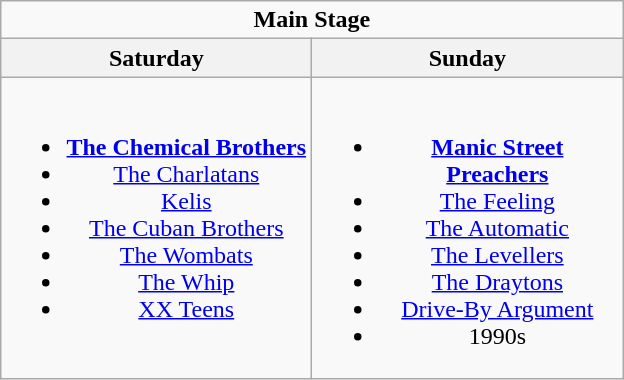<table class="wikitable">
<tr>
<td colspan="2" align="center"><strong>Main Stage</strong></td>
</tr>
<tr>
<th>Saturday</th>
<th>Sunday</th>
</tr>
<tr>
<td valign="top" align="center" width=200><br><ul><li><strong><a href='#'>The Chemical Brothers</a></strong></li><li><a href='#'>The Charlatans</a></li><li><a href='#'>Kelis</a></li><li><a href='#'>The Cuban Brothers</a></li><li><a href='#'>The Wombats</a></li><li><a href='#'>The Whip</a></li><li><a href='#'>XX Teens</a></li></ul></td>
<td valign="top" align="center" width=200><br><ul><li><strong><a href='#'>Manic Street Preachers</a></strong></li><li><a href='#'>The Feeling</a></li><li><a href='#'>The Automatic</a></li><li><a href='#'>The Levellers</a></li><li><a href='#'>The Draytons</a></li><li><a href='#'>Drive-By Argument</a></li><li>1990s</li></ul></td>
</tr>
</table>
